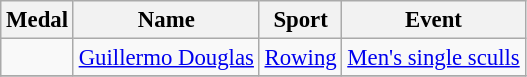<table class="wikitable sortable" style="font-size: 95%;">
<tr>
<th>Medal</th>
<th>Name</th>
<th>Sport</th>
<th>Event</th>
</tr>
<tr>
<td></td>
<td><a href='#'>Guillermo Douglas</a></td>
<td><a href='#'>Rowing</a></td>
<td><a href='#'>Men's single sculls</a></td>
</tr>
<tr>
</tr>
</table>
